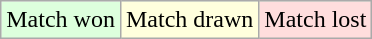<table class="wikitable">
<tr bgcolor="#ddffdd">
<td>Match won</td>
<td bgcolor="#ffffdd">Match drawn</td>
<td bgcolor="#ffdddd">Match lost</td>
</tr>
</table>
